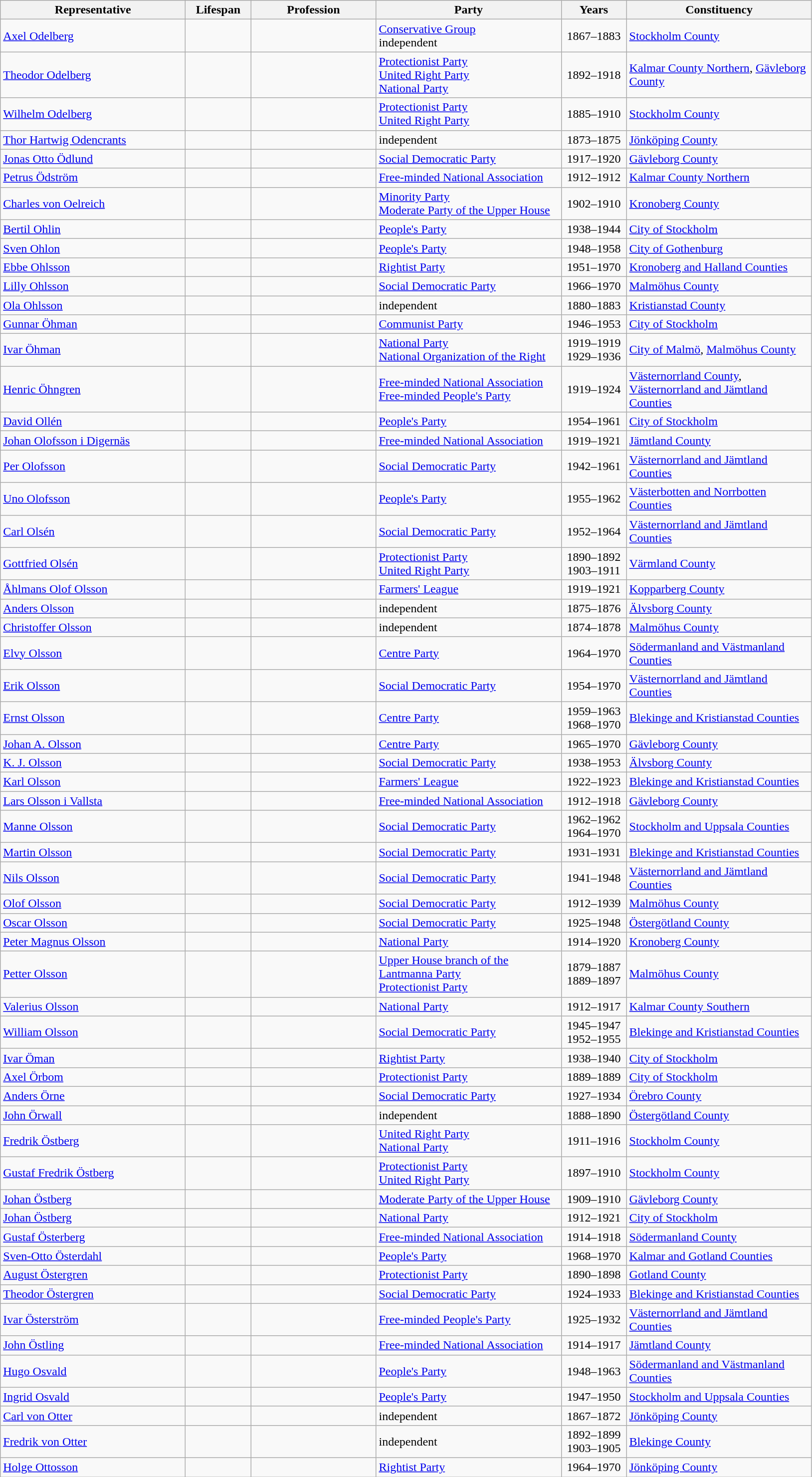<table class="wikitable">
<tr>
<th style="width:15em">Representative</th>
<th style="width:5em">Lifespan</th>
<th style="width:10em">Profession</th>
<th style="width:15em">Party</th>
<th style="width:5em">Years</th>
<th style="width:15em">Constituency</th>
</tr>
<tr>
<td><a href='#'>Axel Odelberg</a></td>
<td align=center></td>
<td></td>
<td> <a href='#'>Conservative Group</a><br> independent</td>
<td align=center>1867–1883</td>
<td><a href='#'>Stockholm County</a></td>
</tr>
<tr>
<td><a href='#'>Theodor Odelberg</a></td>
<td align=center></td>
<td></td>
<td> <a href='#'>Protectionist Party</a><br> <a href='#'>United Right Party</a><br> <a href='#'>National Party</a></td>
<td align=center>1892–1918</td>
<td><a href='#'>Kalmar County Northern</a>, <a href='#'>Gävleborg County</a></td>
</tr>
<tr>
<td><a href='#'>Wilhelm Odelberg</a></td>
<td align=center></td>
<td></td>
<td> <a href='#'>Protectionist Party</a><br> <a href='#'>United Right Party</a></td>
<td align=center>1885–1910</td>
<td><a href='#'>Stockholm County</a></td>
</tr>
<tr>
<td><a href='#'>Thor Hartwig Odencrants</a></td>
<td align=center></td>
<td></td>
<td> independent</td>
<td align=center>1873–1875</td>
<td><a href='#'>Jönköping County</a></td>
</tr>
<tr>
<td><a href='#'>Jonas Otto Ödlund</a></td>
<td align=center></td>
<td></td>
<td> <a href='#'>Social Democratic Party</a></td>
<td align=center>1917–1920</td>
<td><a href='#'>Gävleborg County</a></td>
</tr>
<tr>
<td><a href='#'>Petrus Ödström</a></td>
<td align=center></td>
<td></td>
<td> <a href='#'>Free-minded National Association</a></td>
<td align=center>1912–1912</td>
<td><a href='#'>Kalmar County Northern</a></td>
</tr>
<tr>
<td><a href='#'>Charles von Oelreich</a></td>
<td align=center></td>
<td></td>
<td> <a href='#'>Minority Party</a><br> <a href='#'>Moderate Party of the Upper House</a></td>
<td align=center>1902–1910</td>
<td><a href='#'>Kronoberg County</a></td>
</tr>
<tr>
<td><a href='#'>Bertil Ohlin</a></td>
<td align=center></td>
<td></td>
<td> <a href='#'>People's Party</a></td>
<td align=center>1938–1944</td>
<td><a href='#'>City of Stockholm</a></td>
</tr>
<tr>
<td><a href='#'>Sven Ohlon</a></td>
<td align=center></td>
<td></td>
<td> <a href='#'>People's Party</a></td>
<td align=center>1948–1958</td>
<td><a href='#'>City of Gothenburg</a></td>
</tr>
<tr>
<td><a href='#'>Ebbe Ohlsson</a></td>
<td align=center></td>
<td></td>
<td> <a href='#'>Rightist Party</a></td>
<td align=center>1951–1970</td>
<td><a href='#'>Kronoberg and Halland Counties</a></td>
</tr>
<tr>
<td><a href='#'>Lilly Ohlsson</a></td>
<td align=center></td>
<td></td>
<td> <a href='#'>Social Democratic Party</a></td>
<td align=center>1966–1970</td>
<td><a href='#'>Malmöhus County</a></td>
</tr>
<tr>
<td><a href='#'>Ola Ohlsson</a></td>
<td align=center></td>
<td></td>
<td> independent</td>
<td align=center>1880–1883</td>
<td><a href='#'>Kristianstad County</a></td>
</tr>
<tr>
<td><a href='#'>Gunnar Öhman</a></td>
<td align=center></td>
<td></td>
<td> <a href='#'>Communist Party</a></td>
<td align=center>1946–1953</td>
<td><a href='#'>City of Stockholm</a></td>
</tr>
<tr>
<td><a href='#'>Ivar Öhman</a></td>
<td align=center></td>
<td></td>
<td> <a href='#'>National Party</a><br> <a href='#'>National Organization of the Right</a></td>
<td align=center>1919–1919<br>1929–1936</td>
<td><a href='#'>City of Malmö</a>, <a href='#'>Malmöhus County</a></td>
</tr>
<tr>
<td><a href='#'>Henric Öhngren</a></td>
<td align=center></td>
<td></td>
<td> <a href='#'>Free-minded National Association</a><br> <a href='#'>Free-minded People's Party</a></td>
<td align=center>1919–1924</td>
<td><a href='#'>Västernorrland County</a>, <a href='#'>Västernorrland and Jämtland Counties</a></td>
</tr>
<tr>
<td><a href='#'>David Ollén</a></td>
<td align=center></td>
<td></td>
<td> <a href='#'>People's Party</a></td>
<td align=center>1954–1961</td>
<td><a href='#'>City of Stockholm</a></td>
</tr>
<tr>
<td><a href='#'>Johan Olofsson i Digernäs</a></td>
<td align=center></td>
<td></td>
<td> <a href='#'>Free-minded National Association</a></td>
<td align=center>1919–1921</td>
<td><a href='#'>Jämtland County</a></td>
</tr>
<tr>
<td><a href='#'>Per Olofsson</a></td>
<td align=center></td>
<td></td>
<td> <a href='#'>Social Democratic Party</a></td>
<td align=center>1942–1961</td>
<td><a href='#'>Västernorrland and Jämtland Counties</a></td>
</tr>
<tr>
<td><a href='#'>Uno Olofsson</a></td>
<td align=center></td>
<td></td>
<td> <a href='#'>People's Party</a></td>
<td align=center>1955–1962</td>
<td><a href='#'>Västerbotten and Norrbotten Counties</a></td>
</tr>
<tr>
<td><a href='#'>Carl Olsén</a></td>
<td align=center></td>
<td></td>
<td> <a href='#'>Social Democratic Party</a></td>
<td align=center>1952–1964</td>
<td><a href='#'>Västernorrland and Jämtland Counties</a></td>
</tr>
<tr>
<td><a href='#'>Gottfried Olsén</a></td>
<td align=center></td>
<td></td>
<td> <a href='#'>Protectionist Party</a><br> <a href='#'>United Right Party</a></td>
<td align=center>1890–1892<br>1903–1911</td>
<td><a href='#'>Värmland County</a></td>
</tr>
<tr>
<td><a href='#'>Åhlmans Olof Olsson</a></td>
<td align=center></td>
<td></td>
<td> <a href='#'>Farmers' League</a></td>
<td align=center>1919–1921</td>
<td><a href='#'>Kopparberg County</a></td>
</tr>
<tr>
<td><a href='#'>Anders Olsson</a></td>
<td align=center></td>
<td></td>
<td> independent</td>
<td align=center>1875–1876</td>
<td><a href='#'>Älvsborg County</a></td>
</tr>
<tr>
<td><a href='#'>Christoffer Olsson</a></td>
<td align=center></td>
<td></td>
<td> independent</td>
<td align=center>1874–1878</td>
<td><a href='#'>Malmöhus County</a></td>
</tr>
<tr>
<td><a href='#'>Elvy Olsson</a></td>
<td align=center></td>
<td></td>
<td> <a href='#'>Centre Party</a></td>
<td align=center>1964–1970</td>
<td><a href='#'>Södermanland and Västmanland Counties</a></td>
</tr>
<tr>
<td><a href='#'>Erik Olsson</a></td>
<td align=center></td>
<td></td>
<td> <a href='#'>Social Democratic Party</a></td>
<td align=center>1954–1970</td>
<td><a href='#'>Västernorrland and Jämtland Counties</a></td>
</tr>
<tr>
<td><a href='#'>Ernst Olsson</a></td>
<td align=center></td>
<td></td>
<td> <a href='#'>Centre Party</a></td>
<td align=center>1959–1963<br>1968–1970</td>
<td><a href='#'>Blekinge and Kristianstad Counties</a></td>
</tr>
<tr>
<td><a href='#'>Johan A. Olsson</a></td>
<td align=center></td>
<td></td>
<td> <a href='#'>Centre Party</a></td>
<td align=center>1965–1970</td>
<td><a href='#'>Gävleborg County</a></td>
</tr>
<tr>
<td><a href='#'>K. J. Olsson</a></td>
<td align=center></td>
<td></td>
<td> <a href='#'>Social Democratic Party</a></td>
<td align=center>1938–1953</td>
<td><a href='#'>Älvsborg County</a></td>
</tr>
<tr>
<td><a href='#'>Karl Olsson</a></td>
<td align=center></td>
<td></td>
<td> <a href='#'>Farmers' League</a></td>
<td align=center>1922–1923</td>
<td><a href='#'>Blekinge and Kristianstad Counties</a></td>
</tr>
<tr>
<td><a href='#'>Lars Olsson i Vallsta</a></td>
<td align=center></td>
<td></td>
<td> <a href='#'>Free-minded National Association</a></td>
<td align=center>1912–1918</td>
<td><a href='#'>Gävleborg County</a></td>
</tr>
<tr>
<td><a href='#'>Manne Olsson</a></td>
<td align=center></td>
<td></td>
<td> <a href='#'>Social Democratic Party</a></td>
<td align=center>1962–1962<br>1964–1970</td>
<td><a href='#'>Stockholm and Uppsala Counties</a></td>
</tr>
<tr>
<td><a href='#'>Martin Olsson</a></td>
<td align=center></td>
<td></td>
<td> <a href='#'>Social Democratic Party</a></td>
<td align=center>1931–1931</td>
<td><a href='#'>Blekinge and Kristianstad Counties</a></td>
</tr>
<tr>
<td><a href='#'>Nils Olsson</a></td>
<td align=center></td>
<td></td>
<td> <a href='#'>Social Democratic Party</a></td>
<td align=center>1941–1948</td>
<td><a href='#'>Västernorrland and Jämtland Counties</a></td>
</tr>
<tr>
<td><a href='#'>Olof Olsson</a></td>
<td align=center></td>
<td></td>
<td> <a href='#'>Social Democratic Party</a></td>
<td align=center>1912–1939</td>
<td><a href='#'>Malmöhus County</a></td>
</tr>
<tr>
<td><a href='#'>Oscar Olsson</a></td>
<td align=center></td>
<td></td>
<td> <a href='#'>Social Democratic Party</a></td>
<td align=center>1925–1948</td>
<td><a href='#'>Östergötland County</a></td>
</tr>
<tr>
<td><a href='#'>Peter Magnus Olsson</a></td>
<td align=center></td>
<td></td>
<td> <a href='#'>National Party</a></td>
<td align=center>1914–1920</td>
<td><a href='#'>Kronoberg County</a></td>
</tr>
<tr>
<td><a href='#'>Petter Olsson</a></td>
<td align=center></td>
<td></td>
<td> <a href='#'>Upper House branch of the Lantmanna Party</a><br> <a href='#'>Protectionist Party</a></td>
<td align=center>1879–1887<br>1889–1897</td>
<td><a href='#'>Malmöhus County</a></td>
</tr>
<tr>
<td><a href='#'>Valerius Olsson</a></td>
<td align=center></td>
<td></td>
<td> <a href='#'>National Party</a></td>
<td align=center>1912–1917</td>
<td><a href='#'>Kalmar County Southern</a></td>
</tr>
<tr>
<td><a href='#'>William Olsson</a></td>
<td align=center></td>
<td></td>
<td> <a href='#'>Social Democratic Party</a></td>
<td align=center>1945–1947<br>1952–1955</td>
<td><a href='#'>Blekinge and Kristianstad Counties</a></td>
</tr>
<tr>
<td><a href='#'>Ivar Öman</a></td>
<td align=center></td>
<td></td>
<td> <a href='#'>Rightist Party</a></td>
<td align=center>1938–1940</td>
<td><a href='#'>City of Stockholm</a></td>
</tr>
<tr>
<td><a href='#'>Axel Örbom</a></td>
<td align=center></td>
<td></td>
<td> <a href='#'>Protectionist Party</a></td>
<td align=center>1889–1889</td>
<td><a href='#'>City of Stockholm</a></td>
</tr>
<tr>
<td><a href='#'>Anders Örne</a></td>
<td align=center></td>
<td></td>
<td> <a href='#'>Social Democratic Party</a></td>
<td align=center>1927–1934</td>
<td><a href='#'>Örebro County</a></td>
</tr>
<tr>
<td><a href='#'>John Örwall</a></td>
<td align=center></td>
<td></td>
<td> independent</td>
<td align=center>1888–1890</td>
<td><a href='#'>Östergötland County</a></td>
</tr>
<tr>
<td><a href='#'>Fredrik Östberg</a></td>
<td align=center></td>
<td></td>
<td> <a href='#'>United Right Party</a><br> <a href='#'>National Party</a></td>
<td align=center>1911–1916</td>
<td><a href='#'>Stockholm County</a></td>
</tr>
<tr>
<td><a href='#'>Gustaf Fredrik Östberg</a></td>
<td align=center></td>
<td></td>
<td> <a href='#'>Protectionist Party</a><br> <a href='#'>United Right Party</a></td>
<td align=center>1897–1910</td>
<td><a href='#'>Stockholm County</a></td>
</tr>
<tr>
<td><a href='#'>Johan Östberg</a></td>
<td align=center></td>
<td></td>
<td> <a href='#'>Moderate Party of the Upper House</a></td>
<td align=center>1909–1910</td>
<td><a href='#'>Gävleborg County</a></td>
</tr>
<tr>
<td><a href='#'>Johan Östberg</a></td>
<td align=center></td>
<td></td>
<td> <a href='#'>National Party</a></td>
<td align=center>1912–1921</td>
<td><a href='#'>City of Stockholm</a></td>
</tr>
<tr>
<td><a href='#'>Gustaf Österberg</a></td>
<td align=center></td>
<td></td>
<td> <a href='#'>Free-minded National Association</a></td>
<td align=center>1914–1918</td>
<td><a href='#'>Södermanland County</a></td>
</tr>
<tr>
<td><a href='#'>Sven-Otto Österdahl</a></td>
<td align=center></td>
<td></td>
<td> <a href='#'>People's Party</a></td>
<td align=center>1968–1970</td>
<td><a href='#'>Kalmar and Gotland Counties</a></td>
</tr>
<tr>
<td><a href='#'>August Östergren</a></td>
<td align=center></td>
<td></td>
<td> <a href='#'>Protectionist Party</a></td>
<td align=center>1890–1898</td>
<td><a href='#'>Gotland County</a></td>
</tr>
<tr>
<td><a href='#'>Theodor Östergren</a></td>
<td align=center></td>
<td></td>
<td> <a href='#'>Social Democratic Party</a></td>
<td align=center>1924–1933</td>
<td><a href='#'>Blekinge and Kristianstad Counties</a></td>
</tr>
<tr>
<td><a href='#'>Ivar Österström</a></td>
<td align=center></td>
<td></td>
<td> <a href='#'>Free-minded People's Party</a></td>
<td align=center>1925–1932</td>
<td><a href='#'>Västernorrland and Jämtland Counties</a></td>
</tr>
<tr>
<td><a href='#'>John Östling</a></td>
<td align=center></td>
<td></td>
<td> <a href='#'>Free-minded National Association</a></td>
<td align=center>1914–1917</td>
<td><a href='#'>Jämtland County</a></td>
</tr>
<tr>
<td><a href='#'>Hugo Osvald</a></td>
<td align=center></td>
<td></td>
<td> <a href='#'>People's Party</a></td>
<td align=center>1948–1963</td>
<td><a href='#'>Södermanland and Västmanland Counties</a></td>
</tr>
<tr>
<td><a href='#'>Ingrid Osvald</a></td>
<td align=center></td>
<td></td>
<td> <a href='#'>People's Party</a></td>
<td align=center>1947–1950</td>
<td><a href='#'>Stockholm and Uppsala Counties</a></td>
</tr>
<tr>
<td><a href='#'>Carl von Otter</a></td>
<td align=center></td>
<td></td>
<td> independent</td>
<td align=center>1867–1872</td>
<td><a href='#'>Jönköping County</a></td>
</tr>
<tr>
<td><a href='#'>Fredrik von Otter</a></td>
<td align=center></td>
<td></td>
<td> independent</td>
<td align=center>1892–1899<br>1903–1905</td>
<td><a href='#'>Blekinge County</a></td>
</tr>
<tr>
<td><a href='#'>Holge Ottosson</a></td>
<td align=center></td>
<td></td>
<td> <a href='#'>Rightist Party</a></td>
<td align=center>1964–1970</td>
<td><a href='#'>Jönköping County</a></td>
</tr>
</table>
